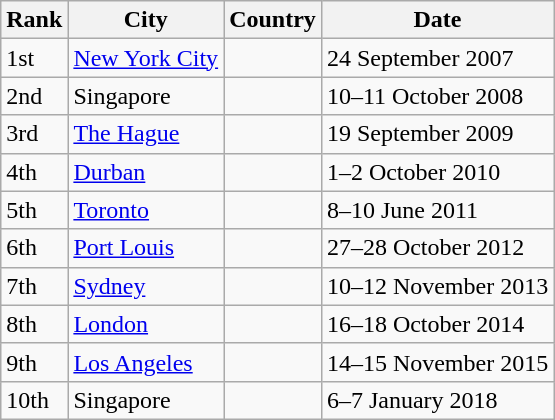<table class="wikitable">
<tr>
<th>Rank</th>
<th>City</th>
<th>Country</th>
<th>Date</th>
</tr>
<tr>
<td>1st</td>
<td><a href='#'>New York City</a></td>
<td></td>
<td>24 September 2007</td>
</tr>
<tr>
<td>2nd</td>
<td>Singapore</td>
<td></td>
<td>10–11 October 2008</td>
</tr>
<tr>
<td>3rd</td>
<td><a href='#'>The Hague</a></td>
<td></td>
<td>19 September 2009</td>
</tr>
<tr>
<td>4th</td>
<td><a href='#'>Durban</a></td>
<td></td>
<td>1–2 October 2010</td>
</tr>
<tr>
<td>5th</td>
<td><a href='#'>Toronto</a></td>
<td></td>
<td>8–10 June 2011</td>
</tr>
<tr>
<td>6th</td>
<td><a href='#'>Port Louis</a></td>
<td></td>
<td>27–28 October 2012</td>
</tr>
<tr>
<td>7th</td>
<td><a href='#'>Sydney</a></td>
<td></td>
<td>10–12 November 2013</td>
</tr>
<tr>
<td>8th</td>
<td><a href='#'>London</a></td>
<td></td>
<td>16–18 October 2014</td>
</tr>
<tr>
<td>9th</td>
<td><a href='#'>Los Angeles</a></td>
<td></td>
<td>14–15 November 2015</td>
</tr>
<tr>
<td>10th</td>
<td>Singapore</td>
<td></td>
<td>6–7 January 2018</td>
</tr>
</table>
